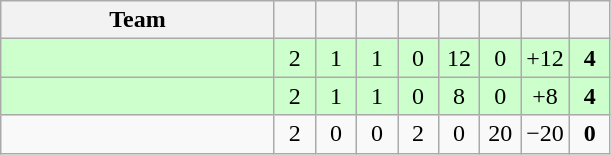<table class="wikitable" style="text-align: center;">
<tr>
<th width="175">Team</th>
<th width="20"></th>
<th width="20"></th>
<th width="20"></th>
<th width="20"></th>
<th width="20"></th>
<th width="20"></th>
<th width="20"></th>
<th width="20"></th>
</tr>
<tr bgcolor=ccffcc>
<td style="text-align:left;"></td>
<td>2</td>
<td>1</td>
<td>1</td>
<td>0</td>
<td>12</td>
<td>0</td>
<td>+12</td>
<td><strong>4</strong></td>
</tr>
<tr bgcolor=ccffcc>
<td style="text-align:left;"></td>
<td>2</td>
<td>1</td>
<td>1</td>
<td>0</td>
<td>8</td>
<td>0</td>
<td>+8</td>
<td><strong>4</strong></td>
</tr>
<tr>
<td style="text-align:left;"></td>
<td>2</td>
<td>0</td>
<td>0</td>
<td>2</td>
<td>0</td>
<td>20</td>
<td>−20</td>
<td><strong>0</strong></td>
</tr>
</table>
